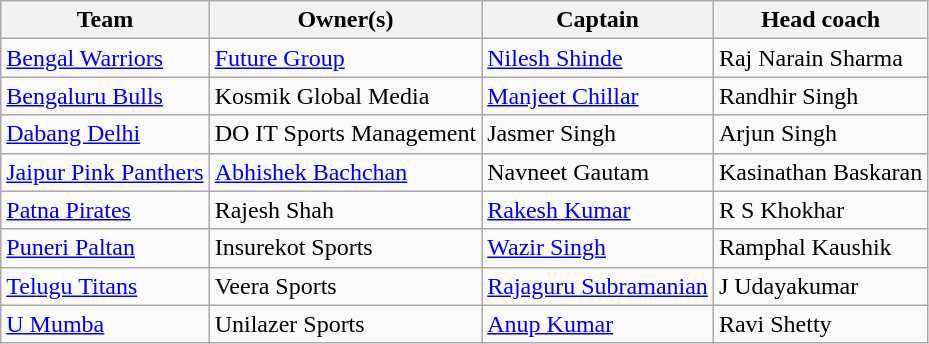<table class="wikitable sortable" style="text-align: left;">
<tr>
<th>Team</th>
<th>Owner(s)</th>
<th>Captain</th>
<th>Head coach</th>
</tr>
<tr>
<td><a href='#'>Bengal Warriors</a></td>
<td><a href='#'>Future Group</a></td>
<td><a href='#'>Nilesh Shinde</a></td>
<td>Raj Narain Sharma</td>
</tr>
<tr>
<td><a href='#'>Bengaluru Bulls</a></td>
<td>Kosmik Global Media</td>
<td><a href='#'>Manjeet Chillar</a></td>
<td>Randhir Singh</td>
</tr>
<tr>
<td><a href='#'>Dabang Delhi</a></td>
<td>DO IT Sports Management</td>
<td>Jasmer Singh</td>
<td>Arjun Singh</td>
</tr>
<tr>
<td><a href='#'>Jaipur Pink Panthers</a></td>
<td><a href='#'>Abhishek Bachchan</a></td>
<td>Navneet Gautam</td>
<td>Kasinathan Baskaran</td>
</tr>
<tr>
<td><a href='#'>Patna Pirates</a></td>
<td>Rajesh Shah</td>
<td><a href='#'>Rakesh Kumar</a></td>
<td>R S Khokhar</td>
</tr>
<tr>
<td><a href='#'>Puneri Paltan</a></td>
<td>Insurekot Sports</td>
<td><a href='#'>Wazir Singh</a></td>
<td>Ramphal Kaushik</td>
</tr>
<tr>
<td><a href='#'>Telugu Titans</a></td>
<td>Veera Sports</td>
<td><a href='#'>Rajaguru Subramanian</a></td>
<td>J Udayakumar</td>
</tr>
<tr>
<td><a href='#'>U Mumba</a></td>
<td>Unilazer Sports</td>
<td><a href='#'>Anup Kumar</a></td>
<td>Ravi Shetty</td>
</tr>
</table>
